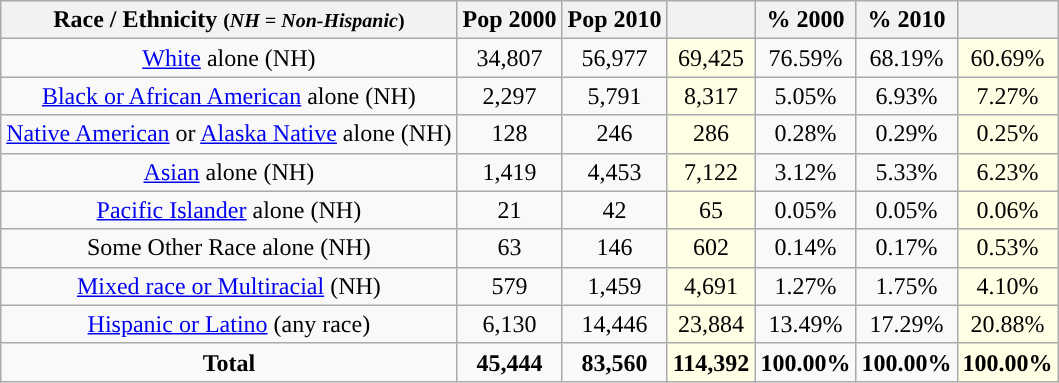<table class="wikitable" style="text-align:center;">
<tr>
<th>Race / Ethnicity <small>(<em>NH = Non-Hispanic</em>)</small></th>
<th>Pop 2000</th>
<th>Pop 2010</th>
<th></th>
<th>% 2000</th>
<th>% 2010</th>
<th></th>
</tr>
<tr>
<td><a href='#'>White</a> alone (NH)</td>
<td>34,807</td>
<td>56,977</td>
<td style='background: #ffffe6;'>69,425</td>
<td>76.59%</td>
<td>68.19%</td>
<td style='background: #ffffe6;'>60.69%</td>
</tr>
<tr>
<td><a href='#'>Black or African American</a> alone (NH)</td>
<td>2,297</td>
<td>5,791</td>
<td style='background: #ffffe6;'>8,317</td>
<td>5.05%</td>
<td>6.93%</td>
<td style='background: #ffffe6;'>7.27%</td>
</tr>
<tr>
<td><a href='#'>Native American</a> or <a href='#'>Alaska Native</a> alone (NH)</td>
<td>128</td>
<td>246</td>
<td style='background: #ffffe6;'>286</td>
<td>0.28%</td>
<td>0.29%</td>
<td style='background: #ffffe6;'>0.25%</td>
</tr>
<tr>
<td><a href='#'>Asian</a> alone (NH)</td>
<td>1,419</td>
<td>4,453</td>
<td style='background: #ffffe6;'>7,122</td>
<td>3.12%</td>
<td>5.33%</td>
<td style='background: #ffffe6;'>6.23%</td>
</tr>
<tr>
<td><a href='#'>Pacific Islander</a> alone (NH)</td>
<td>21</td>
<td>42</td>
<td style='background: #ffffe6;'>65</td>
<td>0.05%</td>
<td>0.05%</td>
<td style='background: #ffffe6;'>0.06%</td>
</tr>
<tr>
<td>Some Other Race alone (NH)</td>
<td>63</td>
<td>146</td>
<td style='background: #ffffe6;'>602</td>
<td>0.14%</td>
<td>0.17%</td>
<td style='background: #ffffe6;'>0.53%</td>
</tr>
<tr>
<td><a href='#'>Mixed race or Multiracial</a> (NH)</td>
<td>579</td>
<td>1,459</td>
<td style='background: #ffffe6;'>4,691</td>
<td>1.27%</td>
<td>1.75%</td>
<td style='background: #ffffe6;'>4.10%</td>
</tr>
<tr>
<td><a href='#'>Hispanic or Latino</a> (any race)</td>
<td>6,130</td>
<td>14,446</td>
<td style='background: #ffffe6;'>23,884</td>
<td>13.49%</td>
<td>17.29%</td>
<td style='background: #ffffe6;'>20.88%</td>
</tr>
<tr>
<td><strong>Total</strong></td>
<td><strong>45,444</strong></td>
<td><strong>83,560</strong></td>
<td style='background: #ffffe6;'><strong>114,392</strong></td>
<td><strong>100.00%</strong></td>
<td><strong>100.00%</strong></td>
<td style='background: #ffffe6;'><strong>100.00%</strong></td>
</tr>
</table>
